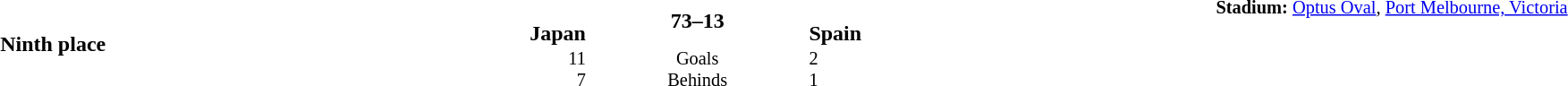<table style="width: 100%; background: transparent;" cellspacing="0">
<tr>
<td align=center valign=center rowspan=3 width=15%><strong>Ninth place</strong></td>
</tr>
<tr>
<td width=24% align=right><br><strong>Japan</strong></td>
<td align=center width=13%><strong>73–13</strong></td>
<td width=24%><br><strong>Spain</strong></td>
<td style=font-size:85% rowspan=2 valign=top><strong>Stadium:</strong> <a href='#'>Optus Oval</a>, <a href='#'>Port Melbourne, Victoria</a></td>
</tr>
<tr style=font-size:85%>
<td align=right valign=top>11<br> 7</td>
<td align=center valign=top>Goals <br>Behinds</td>
<td valign=top>2<br> 1</td>
</tr>
</table>
